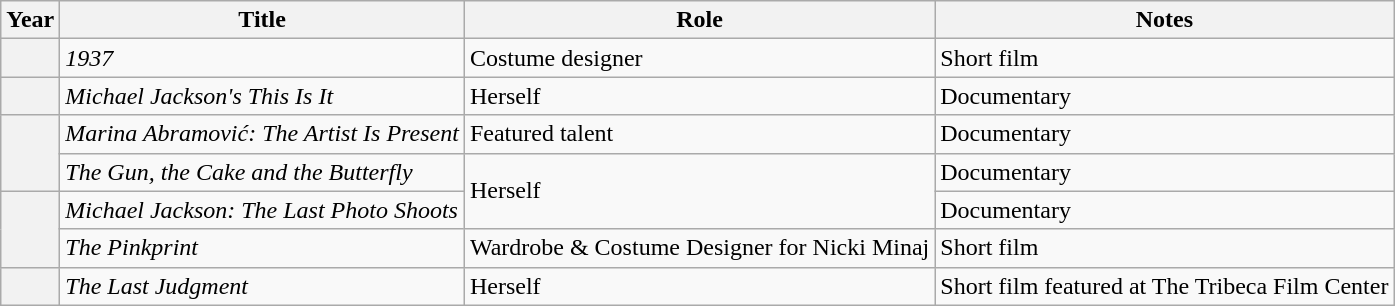<table class="wikitable sortable plainrowheaders">
<tr>
<th scope="col">Year</th>
<th scope="col">Title</th>
<th scope="col">Role</th>
<th scope="col" class="unsortable">Notes</th>
</tr>
<tr>
<th scope="row"></th>
<td><em>1937</em></td>
<td>Costume designer</td>
<td>Short film</td>
</tr>
<tr>
<th scope="row"></th>
<td><em>Michael Jackson's This Is It</em></td>
<td>Herself</td>
<td>Documentary</td>
</tr>
<tr>
<th scope="row" rowspan="2"></th>
<td><em>Marina Abramović: The Artist Is Present</em></td>
<td>Featured talent</td>
<td>Documentary</td>
</tr>
<tr>
<td data-sort-value="Gun, the Cake and the Butterfly, The"><em>The Gun, the Cake and the Butterfly</em></td>
<td rowspan="2">Herself</td>
<td>Documentary</td>
</tr>
<tr>
<th scope="row" rowspan="2"></th>
<td><em>Michael Jackson: The Last Photo Shoots</em></td>
<td>Documentary</td>
</tr>
<tr>
<td data-sort-value="Pinkprint, The"><em>The Pinkprint</em></td>
<td>Wardrobe & Costume Designer for Nicki Minaj</td>
<td>Short film</td>
</tr>
<tr>
<th scope="row"></th>
<td data-sort-value="Last Judgment, The"><em>The Last Judgment</em></td>
<td>Herself</td>
<td>Short film featured at The Tribeca Film Center</td>
</tr>
</table>
